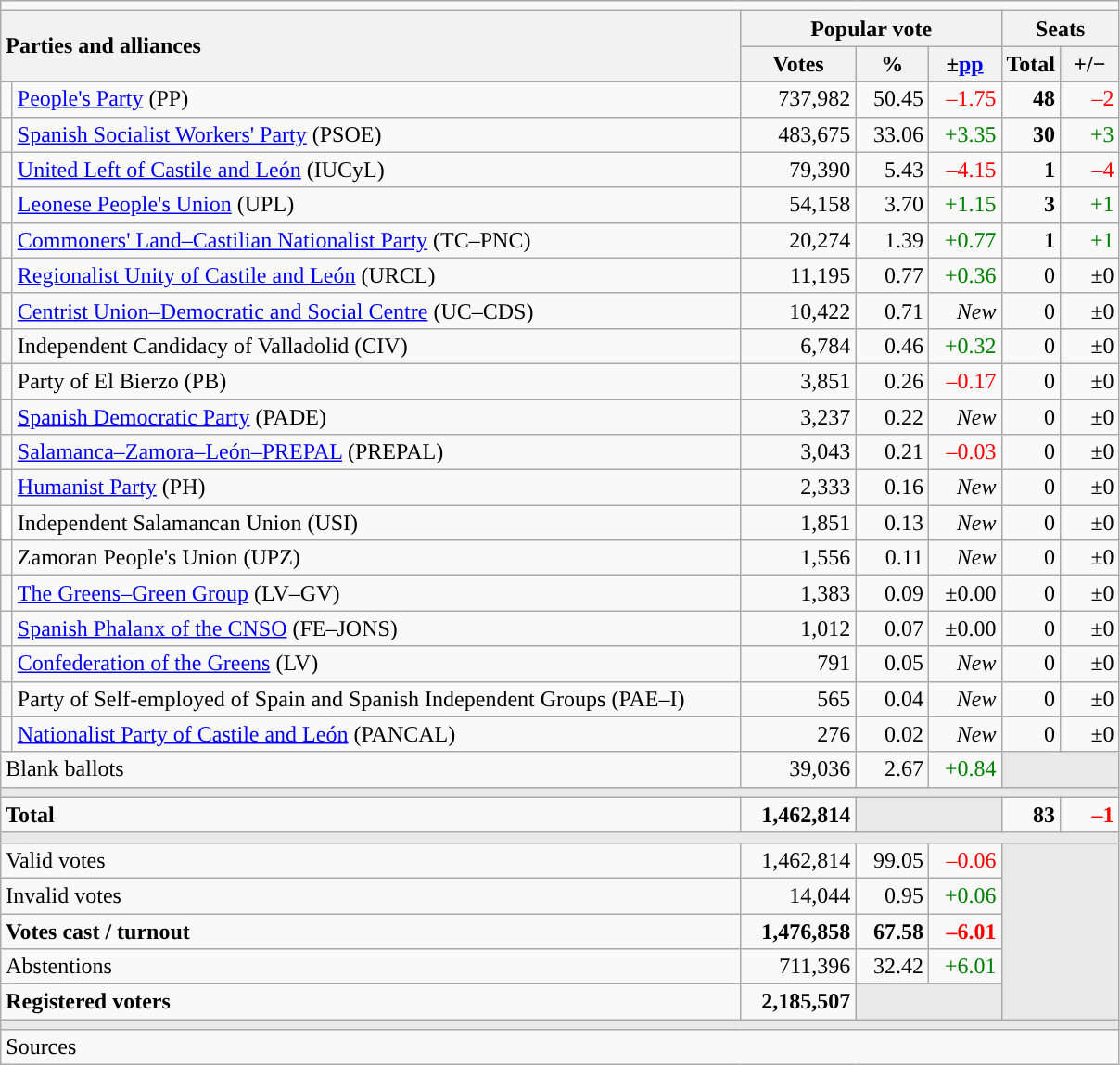<table class="wikitable" style="text-align:right;">
<tr>
<td colspan="7"></td>
</tr>
<tr>
<th style="text-align:left;" rowspan="2" colspan="2" width="525">Parties and alliances</th>
<th colspan="3">Popular vote</th>
<th colspan="2">Seats</th>
</tr>
<tr>
<th width="75">Votes</th>
<th width="45">%</th>
<th width="45">±<a href='#'>pp</a></th>
<th width="35">Total</th>
<th width="35">+/−</th>
</tr>
<tr>
<td width="1" style="color:inherit;background:"></td>
<td align="left"><a href='#'>People's Party</a> (PP)</td>
<td>737,982</td>
<td>50.45</td>
<td style="color:red;">–1.75</td>
<td><strong>48</strong></td>
<td style="color:red;">–2</td>
</tr>
<tr>
<td style="color:inherit;background:"></td>
<td align="left"><a href='#'>Spanish Socialist Workers' Party</a> (PSOE)</td>
<td>483,675</td>
<td>33.06</td>
<td style="color:green;">+3.35</td>
<td><strong>30</strong></td>
<td style="color:green;">+3</td>
</tr>
<tr>
<td style="color:inherit;background:"></td>
<td align="left"><a href='#'>United Left of Castile and León</a> (IUCyL)</td>
<td>79,390</td>
<td>5.43</td>
<td style="color:red;">–4.15</td>
<td><strong>1</strong></td>
<td style="color:red;">–4</td>
</tr>
<tr>
<td style="color:inherit;background:"></td>
<td align="left"><a href='#'>Leonese People's Union</a> (UPL)</td>
<td>54,158</td>
<td>3.70</td>
<td style="color:green;">+1.15</td>
<td><strong>3</strong></td>
<td style="color:green;">+1</td>
</tr>
<tr>
<td style="color:inherit;background:"></td>
<td align="left"><a href='#'>Commoners' Land–Castilian Nationalist Party</a> (TC–PNC)</td>
<td>20,274</td>
<td>1.39</td>
<td style="color:green;">+0.77</td>
<td><strong>1</strong></td>
<td style="color:green;">+1</td>
</tr>
<tr>
<td style="color:inherit;background:"></td>
<td align="left"><a href='#'>Regionalist Unity of Castile and León</a> (URCL)</td>
<td>11,195</td>
<td>0.77</td>
<td style="color:green;">+0.36</td>
<td>0</td>
<td>±0</td>
</tr>
<tr>
<td style="color:inherit;background:"></td>
<td align="left"><a href='#'>Centrist Union–Democratic and Social Centre</a> (UC–CDS)</td>
<td>10,422</td>
<td>0.71</td>
<td><em>New</em></td>
<td>0</td>
<td>±0</td>
</tr>
<tr>
<td style="color:inherit;background:"></td>
<td align="left">Independent Candidacy of Valladolid (CIV)</td>
<td>6,784</td>
<td>0.46</td>
<td style="color:green;">+0.32</td>
<td>0</td>
<td>±0</td>
</tr>
<tr>
<td style="color:inherit;background:"></td>
<td align="left">Party of El Bierzo (PB)</td>
<td>3,851</td>
<td>0.26</td>
<td style="color:red;">–0.17</td>
<td>0</td>
<td>±0</td>
</tr>
<tr>
<td style="color:inherit;background:"></td>
<td align="left"><a href='#'>Spanish Democratic Party</a> (PADE)</td>
<td>3,237</td>
<td>0.22</td>
<td><em>New</em></td>
<td>0</td>
<td>±0</td>
</tr>
<tr>
<td style="color:inherit;background:"></td>
<td align="left"><a href='#'>Salamanca–Zamora–León–PREPAL</a> (PREPAL)</td>
<td>3,043</td>
<td>0.21</td>
<td style="color:red;">–0.03</td>
<td>0</td>
<td>±0</td>
</tr>
<tr>
<td style="color:inherit;background:"></td>
<td align="left"><a href='#'>Humanist Party</a> (PH)</td>
<td>2,333</td>
<td>0.16</td>
<td><em>New</em></td>
<td>0</td>
<td>±0</td>
</tr>
<tr>
<td bgcolor="white"></td>
<td align="left">Independent Salamancan Union (USI)</td>
<td>1,851</td>
<td>0.13</td>
<td><em>New</em></td>
<td>0</td>
<td>±0</td>
</tr>
<tr>
<td style="color:inherit;background:"></td>
<td align="left">Zamoran People's Union (UPZ)</td>
<td>1,556</td>
<td>0.11</td>
<td><em>New</em></td>
<td>0</td>
<td>±0</td>
</tr>
<tr>
<td style="color:inherit;background:"></td>
<td align="left"><a href='#'>The Greens–Green Group</a> (LV–GV)</td>
<td>1,383</td>
<td>0.09</td>
<td>±0.00</td>
<td>0</td>
<td>±0</td>
</tr>
<tr>
<td style="color:inherit;background:"></td>
<td align="left"><a href='#'>Spanish Phalanx of the CNSO</a> (FE–JONS)</td>
<td>1,012</td>
<td>0.07</td>
<td>±0.00</td>
<td>0</td>
<td>±0</td>
</tr>
<tr>
<td style="color:inherit;background:"></td>
<td align="left"><a href='#'>Confederation of the Greens</a> (LV)</td>
<td>791</td>
<td>0.05</td>
<td><em>New</em></td>
<td>0</td>
<td>±0</td>
</tr>
<tr>
<td style="color:inherit;background:"></td>
<td align="left">Party of Self-employed of Spain and Spanish Independent Groups (PAE–I)</td>
<td>565</td>
<td>0.04</td>
<td><em>New</em></td>
<td>0</td>
<td>±0</td>
</tr>
<tr>
<td style="color:inherit;background:"></td>
<td align="left"><a href='#'>Nationalist Party of Castile and León</a> (PANCAL)</td>
<td>276</td>
<td>0.02</td>
<td><em>New</em></td>
<td>0</td>
<td>±0</td>
</tr>
<tr>
<td align="left" colspan="2">Blank ballots</td>
<td>39,036</td>
<td>2.67</td>
<td style="color:green;">+0.84</td>
<td bgcolor="#E9E9E9" colspan="2"></td>
</tr>
<tr>
<td colspan="7" bgcolor="#E9E9E9"></td>
</tr>
<tr style="font-weight:bold;">
<td align="left" colspan="2">Total</td>
<td>1,462,814</td>
<td bgcolor="#E9E9E9" colspan="2"></td>
<td>83</td>
<td style="color:red;">–1</td>
</tr>
<tr>
<td colspan="7" bgcolor="#E9E9E9"></td>
</tr>
<tr>
<td align="left" colspan="2">Valid votes</td>
<td>1,462,814</td>
<td>99.05</td>
<td style="color:red;">–0.06</td>
<td bgcolor="#E9E9E9" colspan="2" rowspan="5"></td>
</tr>
<tr>
<td align="left" colspan="2">Invalid votes</td>
<td>14,044</td>
<td>0.95</td>
<td style="color:green;">+0.06</td>
</tr>
<tr style="font-weight:bold;">
<td align="left" colspan="2">Votes cast / turnout</td>
<td>1,476,858</td>
<td>67.58</td>
<td style="color:red;">–6.01</td>
</tr>
<tr>
<td align="left" colspan="2">Abstentions</td>
<td>711,396</td>
<td>32.42</td>
<td style="color:green;">+6.01</td>
</tr>
<tr style="font-weight:bold;">
<td align="left" colspan="2">Registered voters</td>
<td>2,185,507</td>
<td bgcolor="#E9E9E9" colspan="2"></td>
</tr>
<tr>
<td colspan="7" bgcolor="#E9E9E9"></td>
</tr>
<tr>
<td align="left" colspan="7">Sources</td>
</tr>
</table>
